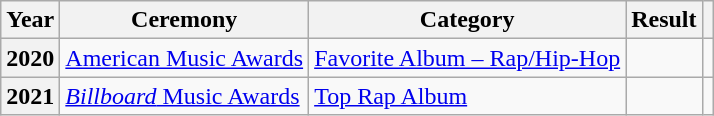<table class="wikitable sortable plainrowheaders" style="border:none; margin:0;">
<tr>
<th scope="col">Year</th>
<th scope="col">Ceremony</th>
<th scope="col">Category</th>
<th scope="col">Result</th>
<th scope="col" class="unsortable"></th>
</tr>
<tr>
<th scope="row">2020</th>
<td><a href='#'>American Music Awards</a></td>
<td><a href='#'>Favorite Album – Rap/Hip-Hop</a></td>
<td></td>
<td style="text-align:center;"></td>
</tr>
<tr>
<th scope="row">2021</th>
<td><a href='#'><em>Billboard</em> Music Awards</a></td>
<td><a href='#'>Top Rap Album</a></td>
<td></td>
<td style="text-align:center;"></td>
</tr>
</table>
